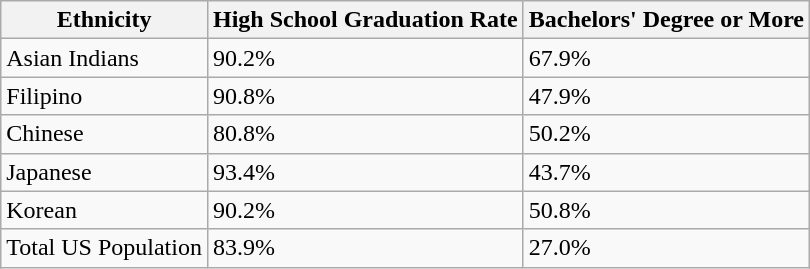<table class="wikitable">
<tr>
<th>Ethnicity</th>
<th>High School Graduation Rate</th>
<th>Bachelors' Degree or More</th>
</tr>
<tr>
<td>Asian Indians</td>
<td>90.2%</td>
<td>67.9%</td>
</tr>
<tr>
<td>Filipino</td>
<td>90.8%</td>
<td>47.9%</td>
</tr>
<tr>
<td>Chinese</td>
<td>80.8%</td>
<td>50.2%</td>
</tr>
<tr>
<td>Japanese</td>
<td>93.4%</td>
<td>43.7%</td>
</tr>
<tr>
<td>Korean</td>
<td>90.2%</td>
<td>50.8%</td>
</tr>
<tr>
<td>Total US Population</td>
<td>83.9%</td>
<td>27.0%</td>
</tr>
</table>
